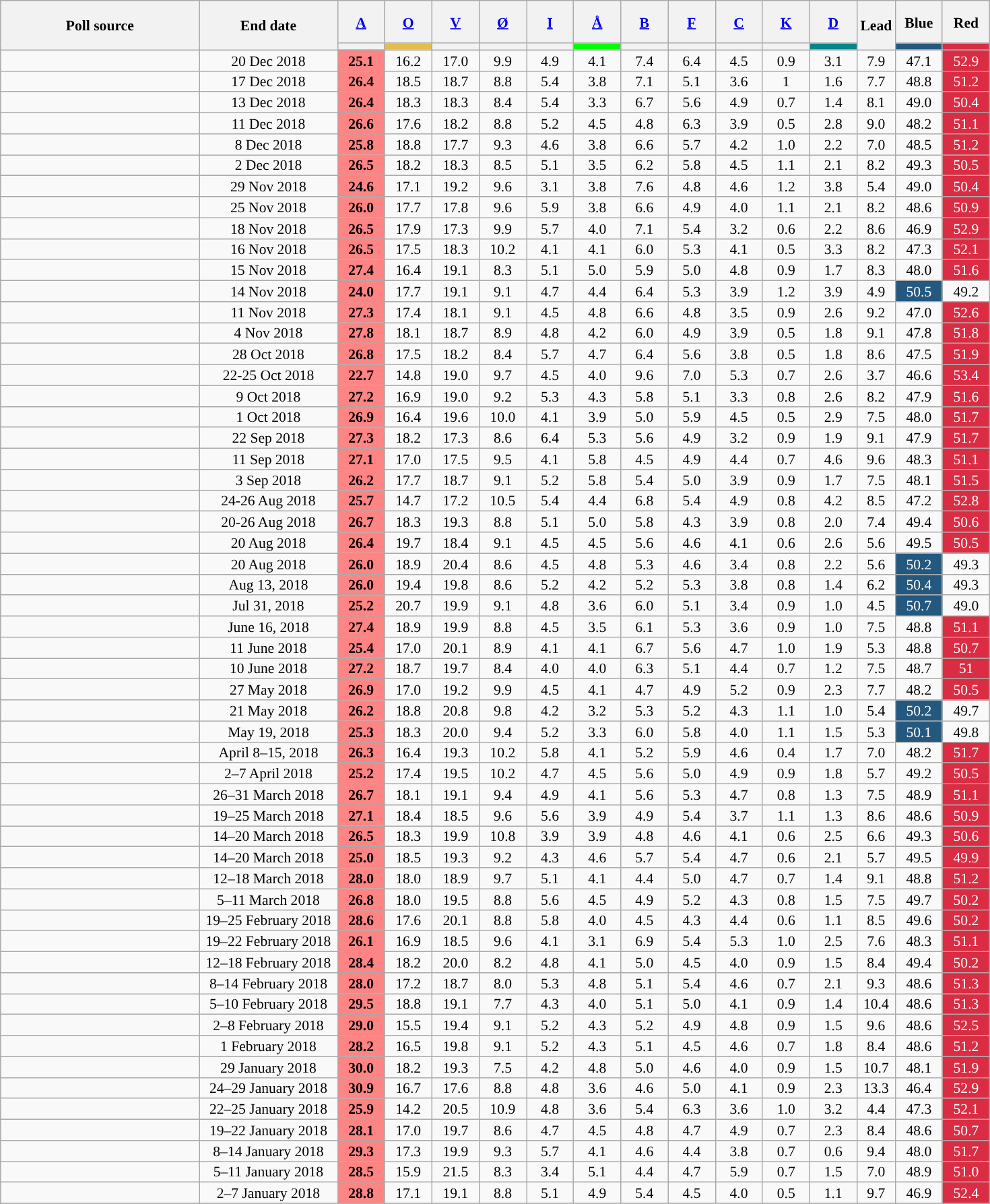<table class="wikitable sortable " style="text-align:center;font-size:90%;line-height:14px;">
<tr style="height:42px;">
<th style="width:190px;" rowspan="2">Poll source</th>
<th style="width:130px;" rowspan="2">End date</th>
<th style="width:40px;"><a href='#'>A</a></th>
<th style="width:40px;"><a href='#'>O</a></th>
<th style="width:40px;"><a href='#'>V</a></th>
<th style="width:40px;"><a href='#'>Ø</a></th>
<th style="width:40px;"><a href='#'>I</a></th>
<th style="width:40px;"><a href='#'>Å</a></th>
<th style="width:40px;"><a href='#'>B</a></th>
<th style="width:40px;"><a href='#'>F</a></th>
<th style="width:40px;"><a href='#'>C</a></th>
<th style="width:40px;"><a href='#'>K</a></th>
<th style="width:40px;"><a href='#'>D</a></th>
<th style="width:30px;" rowspan="2">Lead</th>
<th style="width:30px;">Blue</th>
<th style="width:30px;">Red</th>
</tr>
<tr>
<th style="color:inherit;background:"></th>
<th style="color:inherit;background:#E4BD4A;"></th>
<th style="color:inherit;background:"></th>
<th style="color:inherit;background:"></th>
<th style="color:inherit;background:"></th>
<th style="color:inherit;background:#00FF00;"></th>
<th style="color:inherit;background:"></th>
<th style="color:inherit;background:"></th>
<th style="color:inherit;background:"></th>
<th style="color:inherit;background:"></th>
<th style="color:inherit;background:#00868B"></th>
<th style="background:#25587E; width:40px;"></th>
<th style="background:#DA2C43; width:40px;"></th>
</tr>
<tr>
<td></td>
<td>20 Dec 2018</td>
<td style="background:#ff8484"><strong>25.1</strong></td>
<td>16.2</td>
<td>17.0</td>
<td>9.9</td>
<td>4.9</td>
<td>4.1</td>
<td>7.4</td>
<td>6.4</td>
<td>4.5</td>
<td>0.9</td>
<td>3.1</td>
<td style="background:">7.9</td>
<td>47.1</td>
<td style="background:#DA2C43; color:white">52.9</td>
</tr>
<tr>
<td></td>
<td>17 Dec 2018</td>
<td style="background:#ff8484"><strong>26.4</strong></td>
<td>18.5</td>
<td>18.7</td>
<td>8.8</td>
<td>5.4</td>
<td>3.8</td>
<td>7.1</td>
<td>5.1</td>
<td>3.6</td>
<td>1</td>
<td>1.6</td>
<td style="background:">7.7</td>
<td>48.8</td>
<td style="background:#DA2C43; color:white">51.2</td>
</tr>
<tr>
<td></td>
<td>13 Dec 2018</td>
<td style="background:#ff8484"><strong>26.4</strong></td>
<td>18.3</td>
<td>18.3</td>
<td>8.4</td>
<td>5.4</td>
<td>3.3</td>
<td>6.7</td>
<td>5.6</td>
<td>4.9</td>
<td>0.7</td>
<td>1.4</td>
<td style="background:">8.1</td>
<td>49.0</td>
<td style="background:#DA2C43; color:white">50.4</td>
</tr>
<tr>
<td></td>
<td>11 Dec 2018</td>
<td style="background:#ff8484"><strong>26.6</strong></td>
<td>17.6</td>
<td>18.2</td>
<td>8.8</td>
<td>5.2</td>
<td>4.5</td>
<td>4.8</td>
<td>6.3</td>
<td>3.9</td>
<td>0.5</td>
<td>2.8</td>
<td style="background:">9.0</td>
<td>48.2</td>
<td style="background:#DA2C43; color:white">51.1</td>
</tr>
<tr>
<td></td>
<td>8 Dec 2018</td>
<td style="background:#ff8484"><strong>25.8</strong></td>
<td>18.8</td>
<td>17.7</td>
<td>9.3</td>
<td>4.6</td>
<td>3.8</td>
<td>6.6</td>
<td>5.7</td>
<td>4.2</td>
<td>1.0</td>
<td>2.2</td>
<td style="background:">7.0</td>
<td>48.5</td>
<td style="background:#DA2C43; color:white">51.2</td>
</tr>
<tr>
<td></td>
<td>2 Dec 2018</td>
<td style="background:#ff8484"><strong>26.5</strong></td>
<td>18.2</td>
<td>18.3</td>
<td>8.5</td>
<td>5.1</td>
<td>3.5</td>
<td>6.2</td>
<td>5.8</td>
<td>4.5</td>
<td>1.1</td>
<td>2.1</td>
<td style="background:">8.2</td>
<td>49.3</td>
<td style="background:#DA2C43; color:white">50.5</td>
</tr>
<tr>
<td></td>
<td>29 Nov 2018</td>
<td style="background:#ff8484"><strong>24.6</strong></td>
<td>17.1</td>
<td>19.2</td>
<td>9.6</td>
<td>3.1</td>
<td>3.8</td>
<td>7.6</td>
<td>4.8</td>
<td>4.6</td>
<td>1.2</td>
<td>3.8</td>
<td style="background:">5.4</td>
<td>49.0</td>
<td style="background:#DA2C43; color:white">50.4</td>
</tr>
<tr>
<td></td>
<td>25 Nov 2018</td>
<td style="background:#ff8484"><strong>26.0</strong></td>
<td>17.7</td>
<td>17.8</td>
<td>9.6</td>
<td>5.9</td>
<td>3.8</td>
<td>6.6</td>
<td>4.9</td>
<td>4.0</td>
<td>1.1</td>
<td>2.1</td>
<td style="background:">8.2</td>
<td>48.6</td>
<td style="background:#DA2C43; color:white">50.9</td>
</tr>
<tr>
<td></td>
<td>18 Nov 2018</td>
<td style="background:#ff8484"><strong>26.5</strong></td>
<td>17.9</td>
<td>17.3</td>
<td>9.9</td>
<td>5.7</td>
<td>4.0</td>
<td>7.1</td>
<td>5.4</td>
<td>3.2</td>
<td>0.6</td>
<td>2.2</td>
<td style="background:">8.6</td>
<td>46.9</td>
<td style="background:#DA2C43; color:white">52.9</td>
</tr>
<tr>
<td></td>
<td>16 Nov 2018</td>
<td style="background:#ff8484"><strong>26.5</strong></td>
<td>17.5</td>
<td>18.3</td>
<td>10.2</td>
<td>4.1</td>
<td>4.1</td>
<td>6.0</td>
<td>5.3</td>
<td>4.1</td>
<td>0.5</td>
<td>3.3</td>
<td style="background:">8.2</td>
<td>47.3</td>
<td style="background:#DA2C43; color:white">52.1</td>
</tr>
<tr>
<td></td>
<td>15 Nov 2018</td>
<td style="background:#ff8484"><strong>27.4</strong></td>
<td>16.4</td>
<td>19.1</td>
<td>8.3</td>
<td>5.1</td>
<td>5.0</td>
<td>5.9</td>
<td>5.0</td>
<td>4.8</td>
<td>0.9</td>
<td>1.7</td>
<td style="background:">8.3</td>
<td>48.0</td>
<td style="background:#DA2C43; color:white">51.6</td>
</tr>
<tr>
<td></td>
<td>14 Nov 2018</td>
<td style="background:#ff8484"><strong>24.0</strong></td>
<td>17.7</td>
<td>19.1</td>
<td>9.1</td>
<td>4.7</td>
<td>4.4</td>
<td>6.4</td>
<td>5.3</td>
<td>3.9</td>
<td>1.2</td>
<td>3.9</td>
<td style="background:">4.9</td>
<td style="background:#25587E; color:white">50.5</td>
<td>49.2</td>
</tr>
<tr>
<td></td>
<td>11 Nov 2018</td>
<td style="background:#ff8484"><strong>27.3</strong></td>
<td>17.4</td>
<td>18.1</td>
<td>9.1</td>
<td>4.5</td>
<td>4.8</td>
<td>6.6</td>
<td>4.8</td>
<td>3.5</td>
<td>0.9</td>
<td>2.6</td>
<td style="background:">9.2</td>
<td>47.0</td>
<td style="background:#DA2C43; color:white">52.6</td>
</tr>
<tr>
<td></td>
<td>4 Nov 2018</td>
<td style="background:#ff8484"><strong>27.8</strong></td>
<td>18.1</td>
<td>18.7</td>
<td>8.9</td>
<td>4.8</td>
<td>4.2</td>
<td>6.0</td>
<td>4.9</td>
<td>3.9</td>
<td>0.5</td>
<td>1.8</td>
<td style="background:">9.1</td>
<td>47.8</td>
<td style="background:#DA2C43; color:white">51.8</td>
</tr>
<tr>
<td></td>
<td>28 Oct 2018</td>
<td style="background:#ff8484"><strong>26.8</strong></td>
<td>17.5</td>
<td>18.2</td>
<td>8.4</td>
<td>5.7</td>
<td>4.7</td>
<td>6.4</td>
<td>5.6</td>
<td>3.8</td>
<td>0.5</td>
<td>1.8</td>
<td style="background:">8.6</td>
<td>47.5</td>
<td style="background:#DA2C43; color:white">51.9</td>
</tr>
<tr>
<td></td>
<td>22-25 Oct 2018</td>
<td style="background:#ff8484"><strong>22.7</strong></td>
<td>14.8</td>
<td>19.0</td>
<td>9.7</td>
<td>4.5</td>
<td>4.0</td>
<td>9.6</td>
<td>7.0</td>
<td>5.3</td>
<td>0.7</td>
<td>2.6</td>
<td style="background:">3.7</td>
<td>46.6</td>
<td style="background:#DA2C43; color:white">53.4</td>
</tr>
<tr>
<td></td>
<td>9 Oct 2018</td>
<td style="background:#ff8484"><strong>27.2</strong></td>
<td>16.9</td>
<td>19.0</td>
<td>9.2</td>
<td>5.3</td>
<td>4.3</td>
<td>5.8</td>
<td>5.1</td>
<td>3.3</td>
<td>0.8</td>
<td>2.6</td>
<td style="background:">8.2</td>
<td>47.9</td>
<td style="background:#DA2C43; color:white">51.6</td>
</tr>
<tr>
<td></td>
<td>1 Oct 2018</td>
<td style="background:#ff8484"><strong>26.9</strong></td>
<td>16.4</td>
<td>19.6</td>
<td>10.0</td>
<td>4.1</td>
<td>3.9</td>
<td>5.0</td>
<td>5.9</td>
<td>4.5</td>
<td>0.5</td>
<td>2.9</td>
<td style="background:">7.5</td>
<td>48.0</td>
<td style="background:#DA2C43; color:white">51.7</td>
</tr>
<tr>
<td></td>
<td>22 Sep 2018</td>
<td style="background:#ff8484"><strong>27.3</strong></td>
<td>18.2</td>
<td>17.3</td>
<td>8.6</td>
<td>6.4</td>
<td>5.3</td>
<td>5.6</td>
<td>4.9</td>
<td>3.2</td>
<td>0.9</td>
<td>1.9</td>
<td style="background:">9.1</td>
<td>47.9</td>
<td style="background:#DA2C43; color:white">51.7</td>
</tr>
<tr>
<td></td>
<td>11 Sep 2018</td>
<td style="background:#ff8484"><strong>27.1</strong></td>
<td>17.0</td>
<td>17.5</td>
<td>9.5</td>
<td>4.1</td>
<td>5.8</td>
<td>4.5</td>
<td>4.9</td>
<td>4.4</td>
<td>0.7</td>
<td>4.6</td>
<td style="background:">9.6</td>
<td>48.3</td>
<td style="background:#DA2C43; color:white">51.1</td>
</tr>
<tr>
<td></td>
<td>3 Sep 2018</td>
<td style="background:#ff8484"><strong>26.2</strong></td>
<td>17.7</td>
<td>18.7</td>
<td>9.1</td>
<td>5.2</td>
<td>5.8</td>
<td>5.4</td>
<td>5.0</td>
<td>3.9</td>
<td>0.9</td>
<td>1.7</td>
<td style="background:">7.5</td>
<td>48.1</td>
<td style="background:#DA2C43; color:white">51.5</td>
</tr>
<tr>
<td></td>
<td>24-26 Aug 2018</td>
<td style="background:#ff8484"><strong>25.7</strong></td>
<td>14.7</td>
<td>17.2</td>
<td>10.5</td>
<td>5.4</td>
<td>4.4</td>
<td>6.8</td>
<td>5.4</td>
<td>4.9</td>
<td>0.8</td>
<td>4.2</td>
<td style="background:">8.5</td>
<td>47.2</td>
<td style="background:#DA2C43; color:white">52.8</td>
</tr>
<tr>
<td></td>
<td>20-26 Aug 2018</td>
<td style="background:#ff8484"><strong>26.7</strong></td>
<td>18.3</td>
<td>19.3</td>
<td>8.8</td>
<td>5.1</td>
<td>5.0</td>
<td>5.8</td>
<td>4.3</td>
<td>3.9</td>
<td>0.8</td>
<td>2.0</td>
<td style="background:">7.4</td>
<td>49.4</td>
<td style="background:#DA2C43; color:white">50.6</td>
</tr>
<tr>
<td></td>
<td>20 Aug 2018</td>
<td style="background:#ff8484"><strong>26.4</strong></td>
<td>19.7</td>
<td>18.4</td>
<td>9.1</td>
<td>4.5</td>
<td>4.5</td>
<td>5.6</td>
<td>4.6</td>
<td>4.1</td>
<td>0.6</td>
<td>2.6</td>
<td style="background:">5.6</td>
<td>49.5</td>
<td style="background:#DA2C43; color:white">50.5</td>
</tr>
<tr>
<td></td>
<td>20 Aug 2018</td>
<td style="background:#ff8484"><strong>26.0</strong></td>
<td>18.9</td>
<td>20.4</td>
<td>8.6</td>
<td>4.5</td>
<td>4.8</td>
<td>5.3</td>
<td>4.6</td>
<td>3.4</td>
<td>0.8</td>
<td>2.2</td>
<td style="background:">5.6</td>
<td style="background:#25587E; color:white">50.2</td>
<td>49.3</td>
</tr>
<tr>
<td></td>
<td>Aug 13, 2018</td>
<td style="background:#ff8484"><strong>26.0</strong></td>
<td>19.4</td>
<td>19.8</td>
<td>8.6</td>
<td>5.2</td>
<td>4.2</td>
<td>5.2</td>
<td>5.3</td>
<td>3.8</td>
<td>0.8</td>
<td>1.4</td>
<td style="background:">6.2</td>
<td style="background:#25587E; color:white">50.4</td>
<td>49.3</td>
</tr>
<tr>
<td></td>
<td>Jul 31, 2018</td>
<td style="background:#ff8484"><strong>25.2</strong></td>
<td>20.7</td>
<td>19.9</td>
<td>9.1</td>
<td>4.8</td>
<td>3.6</td>
<td>6.0</td>
<td>5.1</td>
<td>3.4</td>
<td>0.9</td>
<td>1.0</td>
<td style="background:">4.5</td>
<td style="background:#25587E; color:white">50.7</td>
<td>49.0</td>
</tr>
<tr>
<td></td>
<td>June 16, 2018</td>
<td style="background:#ff8484"><strong>27.4</strong></td>
<td>18.9</td>
<td>19.9</td>
<td>8.8</td>
<td>4.5</td>
<td>3.5</td>
<td>6.1</td>
<td>5.3</td>
<td>3.6</td>
<td>0.9</td>
<td>1.0</td>
<td style="background:">7.5</td>
<td>48.8</td>
<td style="background:#DA2C43; color:white">51.1</td>
</tr>
<tr>
<td></td>
<td>11 June 2018</td>
<td style="background:#ff8484"><strong>25.4</strong></td>
<td>17.0</td>
<td>20.1</td>
<td>8.9</td>
<td>4.1</td>
<td>4.1</td>
<td>6.7</td>
<td>5.6</td>
<td>4.7</td>
<td>1.0</td>
<td>1.9</td>
<td style="background:">5.3</td>
<td>48.8</td>
<td style="background:#DA2C43; color:white">50.7</td>
</tr>
<tr>
<td></td>
<td>10 June 2018</td>
<td style="background:#ff8484"><strong>27.2</strong></td>
<td>18.7</td>
<td>19.7</td>
<td>8.4</td>
<td>4.0</td>
<td>4.0</td>
<td>6.3</td>
<td>5.1</td>
<td>4.4</td>
<td>0.7</td>
<td>1.2</td>
<td style="background:">7.5</td>
<td>48.7</td>
<td style="background:#DA2C43; color:white">51</td>
</tr>
<tr>
<td></td>
<td>27 May 2018</td>
<td style="background:#ff8484"><strong>26.9</strong></td>
<td>17.0</td>
<td>19.2</td>
<td>9.9</td>
<td>4.5</td>
<td>4.1</td>
<td>4.7</td>
<td>4.9</td>
<td>5.2</td>
<td>0.9</td>
<td>2.3</td>
<td style="background:">7.7</td>
<td>48.2</td>
<td style="background:#DA2C43; color:white">50.5</td>
</tr>
<tr>
<td></td>
<td>21 May 2018</td>
<td style="background:#ff8484"><strong>26.2</strong></td>
<td>18.8</td>
<td>20.8</td>
<td>9.8</td>
<td>4.2</td>
<td>3.2</td>
<td>5.3</td>
<td>5.2</td>
<td>4.3</td>
<td>1.1</td>
<td>1.0</td>
<td style="background:">5.4</td>
<td style="background:#25587E; color:white">50.2</td>
<td>49.7</td>
</tr>
<tr>
<td></td>
<td>May 19, 2018</td>
<td style="background:#ff8484"><strong>25.3</strong></td>
<td>18.3</td>
<td>20.0</td>
<td>9.4</td>
<td>5.2</td>
<td>3.3</td>
<td>6.0</td>
<td>5.8</td>
<td>4.0</td>
<td>1.1</td>
<td>1.5</td>
<td style="background:">5.3</td>
<td style="background:#25587E; color:white">50.1</td>
<td>49.8</td>
</tr>
<tr>
<td></td>
<td>April 8–15, 2018</td>
<td style="background:#ff8484"><strong>26.3</strong></td>
<td>16.4</td>
<td>19.3</td>
<td>10.2</td>
<td>5.8</td>
<td>4.1</td>
<td>5.2</td>
<td>5.9</td>
<td>4.6</td>
<td>0.4</td>
<td>1.7</td>
<td style="background:">7.0</td>
<td>48.2</td>
<td style="background:#DA2C43; color:white">51.7</td>
</tr>
<tr>
<td></td>
<td>2–7 April 2018</td>
<td style="background:#ff8484"><strong>25.2</strong></td>
<td>17.4</td>
<td>19.5</td>
<td>10.2</td>
<td>4.7</td>
<td>4.5</td>
<td>5.6</td>
<td>5.0</td>
<td>4.9</td>
<td>0.9</td>
<td>1.8</td>
<td style="background:">5.7</td>
<td>49.2</td>
<td style="background:#DA2C43; color:white">50.5</td>
</tr>
<tr>
<td></td>
<td>26–31 March 2018</td>
<td style="background:#ff8484"><strong>26.7</strong></td>
<td>18.1</td>
<td>19.1</td>
<td>9.4</td>
<td>4.9</td>
<td>4.1</td>
<td>5.6</td>
<td>5.3</td>
<td>4.7</td>
<td>0.8</td>
<td>1.3</td>
<td style="background:">7.5</td>
<td>48.9</td>
<td style="background:#DA2C43; color:white">51.1</td>
</tr>
<tr>
<td></td>
<td>19–25 March 2018</td>
<td style="background:#ff8484"><strong>27.1</strong></td>
<td>18.4</td>
<td>18.5</td>
<td>9.6</td>
<td>5.6</td>
<td>3.9</td>
<td>4.9</td>
<td>5.4</td>
<td>3.7</td>
<td>1.1</td>
<td>1.3</td>
<td style="background:">8.6</td>
<td>48.6</td>
<td style="background:#DA2C43; color:white">50.9</td>
</tr>
<tr>
<td></td>
<td>14–20 March 2018</td>
<td style="background:#ff8484"><strong>26.5</strong></td>
<td>18.3</td>
<td>19.9</td>
<td>10.8</td>
<td>3.9</td>
<td>3.9</td>
<td>4.8</td>
<td>4.6</td>
<td>4.1</td>
<td>0.6</td>
<td>2.5</td>
<td style="background:">6.6</td>
<td>49.3</td>
<td style="background:#DA2C43; color:white">50.6</td>
</tr>
<tr>
<td></td>
<td>14–20 March 2018</td>
<td style="background:#ff8484"><strong>25.0</strong></td>
<td>18.5</td>
<td>19.3</td>
<td>9.2</td>
<td>4.3</td>
<td>4.6</td>
<td>5.7</td>
<td>5.4</td>
<td>4.7</td>
<td>0.6</td>
<td>2.1</td>
<td style="background:">5.7</td>
<td>49.5</td>
<td style="background:#DA2C43; color:white">49.9</td>
</tr>
<tr>
<td></td>
<td>12–18 March 2018</td>
<td style="background:#ff8484"><strong>28.0</strong></td>
<td>18.0</td>
<td>18.9</td>
<td>9.7</td>
<td>5.1</td>
<td>4.1</td>
<td>4.4</td>
<td>5.0</td>
<td>4.7</td>
<td>0.7</td>
<td>1.4</td>
<td style="background:">9.1</td>
<td>48.8</td>
<td style="background:#DA2C43; color:white">51.2</td>
</tr>
<tr>
<td></td>
<td>5–11 March 2018</td>
<td style="background:#ff8484"><strong>26.8</strong></td>
<td>18.0</td>
<td>19.5</td>
<td>8.8</td>
<td>5.6</td>
<td>4.5</td>
<td>4.9</td>
<td>5.2</td>
<td>4.3</td>
<td>0.8</td>
<td>1.5</td>
<td style="background:">7.5</td>
<td>49.7</td>
<td style="background:#DA2C43; color:white">50.2</td>
</tr>
<tr>
<td></td>
<td>19–25 February 2018</td>
<td style="background:#ff8484"><strong>28.6</strong></td>
<td>17.6</td>
<td>20.1</td>
<td>8.8</td>
<td>5.8</td>
<td>4.0</td>
<td>4.5</td>
<td>4.3</td>
<td>4.4</td>
<td>0.6</td>
<td>1.1</td>
<td style="background:">8.5</td>
<td>49.6</td>
<td style="background:#DA2C43; color:white">50.2</td>
</tr>
<tr>
<td></td>
<td>19–22 February 2018</td>
<td style="background:#ff8484"><strong>26.1</strong></td>
<td>16.9</td>
<td>18.5</td>
<td>9.6</td>
<td>4.1</td>
<td>3.1</td>
<td>6.9</td>
<td>5.4</td>
<td>5.3</td>
<td>1.0</td>
<td>2.5</td>
<td style="background:">7.6</td>
<td>48.3</td>
<td style="background:#DA2C43; color:white">51.1</td>
</tr>
<tr>
<td></td>
<td>12–18 February 2018</td>
<td style="background:#ff8484"><strong>28.4</strong></td>
<td>18.2</td>
<td>20.0</td>
<td>8.2</td>
<td>4.8</td>
<td>4.1</td>
<td>5.0</td>
<td>4.5</td>
<td>4.0</td>
<td>0.9</td>
<td>1.5</td>
<td style="background:">8.4</td>
<td>49.4</td>
<td style="background:#DA2C43; color:white">50.2</td>
</tr>
<tr>
<td></td>
<td>8–14 February 2018</td>
<td style="background:#ff8484"><strong>28.0</strong></td>
<td>17.2</td>
<td>18.7</td>
<td>8.0</td>
<td>5.3</td>
<td>4.8</td>
<td>5.1</td>
<td>5.4</td>
<td>4.6</td>
<td>0.7</td>
<td>2.1</td>
<td style="background:">9.3</td>
<td>48.6</td>
<td style="background:#DA2C43; color:white">51.3</td>
</tr>
<tr>
<td></td>
<td>5–10 February 2018</td>
<td style="background:#ff8484"><strong>29.5</strong></td>
<td>18.8</td>
<td>19.1</td>
<td>7.7</td>
<td>4.3</td>
<td>4.0</td>
<td>5.1</td>
<td>5.0</td>
<td>4.1</td>
<td>0.9</td>
<td>1.4</td>
<td style="background:">10.4</td>
<td>48.6</td>
<td style="background:#DA2C43; color:white">51.3</td>
</tr>
<tr>
<td></td>
<td>2–8 February 2018</td>
<td style="background:#ff8484"><strong>29.0</strong></td>
<td>15.5</td>
<td>19.4</td>
<td>9.1</td>
<td>5.2</td>
<td>4.3</td>
<td>5.2</td>
<td>4.9</td>
<td>4.8</td>
<td>0.9</td>
<td>1.5</td>
<td style="background:">9.6</td>
<td>48.6</td>
<td style="background:#DA2C43; color:white">52.5</td>
</tr>
<tr>
<td></td>
<td>1 February 2018</td>
<td style="background:#ff8484"><strong>28.2</strong></td>
<td>16.5</td>
<td>19.8</td>
<td>9.1</td>
<td>5.2</td>
<td>4.3</td>
<td>5.1</td>
<td>4.5</td>
<td>4.6</td>
<td>0.7</td>
<td>1.8</td>
<td style="background:">8.4</td>
<td>48.6</td>
<td style="background:#DA2C43; color:white">51.2</td>
</tr>
<tr>
<td></td>
<td>29 January 2018</td>
<td style="background:#ff8484"><strong>30.0</strong></td>
<td>18.2</td>
<td>19.3</td>
<td>7.5</td>
<td>4.2</td>
<td>4.8</td>
<td>5.0</td>
<td>4.6</td>
<td>4.0</td>
<td>0.9</td>
<td>1.5</td>
<td style="background:">10.7</td>
<td>48.1</td>
<td style="background:#DA2C43; color:white">51.9</td>
</tr>
<tr>
<td></td>
<td>24–29 January 2018</td>
<td style="background:#ff8484"><strong>30.9</strong></td>
<td>16.7</td>
<td>17.6</td>
<td>8.8</td>
<td>4.8</td>
<td>3.6</td>
<td>4.6</td>
<td>5.0</td>
<td>4.1</td>
<td>0.9</td>
<td>2.3</td>
<td style="background:">13.3</td>
<td>46.4</td>
<td style="background:#DA2C43; color:white">52.9</td>
</tr>
<tr>
<td></td>
<td>22–25 January 2018</td>
<td style="background:#ff8484"><strong>25.9</strong></td>
<td>14.2</td>
<td>20.5</td>
<td>10.9</td>
<td>4.8</td>
<td>3.6</td>
<td>5.4</td>
<td>6.3</td>
<td>3.6</td>
<td>1.0</td>
<td>3.2</td>
<td style="background:">4.4</td>
<td>47.3</td>
<td style="background:#DA2C43; color:white">52.1</td>
</tr>
<tr>
<td></td>
<td>19–22 January 2018</td>
<td style="background:#ff8484"><strong>28.1</strong></td>
<td>17.0</td>
<td>19.7</td>
<td>8.6</td>
<td>4.7</td>
<td>4.5</td>
<td>4.8</td>
<td>4.7</td>
<td>4.9</td>
<td>0.7</td>
<td>2.3</td>
<td style="background:">8.4</td>
<td>48.6</td>
<td style="background:#DA2C43; color:white">50.7</td>
</tr>
<tr>
<td></td>
<td>8–14 January 2018</td>
<td style="background:#ff8484"><strong>29.3</strong></td>
<td>17.3</td>
<td>19.9</td>
<td>9.3</td>
<td>5.7</td>
<td>4.1</td>
<td>4.6</td>
<td>4.4</td>
<td>3.8</td>
<td>0.7</td>
<td>0.6</td>
<td style="background:">9.4</td>
<td>48.0</td>
<td style="background:#DA2C43; color:white">51.7</td>
</tr>
<tr>
<td></td>
<td>5–11 January 2018</td>
<td style="background:#ff8484"><strong>28.5</strong></td>
<td>15.9</td>
<td>21.5</td>
<td>8.3</td>
<td>3.4</td>
<td>5.1</td>
<td>4.4</td>
<td>4.7</td>
<td>5.9</td>
<td>0.7</td>
<td>1.5</td>
<td style="background:">7.0</td>
<td>48.9</td>
<td style="background:#DA2C43; color:white">51.0</td>
</tr>
<tr>
<td></td>
<td>2–7 January 2018</td>
<td style="background:#ff8484"><strong>28.8</strong></td>
<td>17.1</td>
<td>19.1</td>
<td>8.8</td>
<td>5.1</td>
<td>4.9</td>
<td>5.4</td>
<td>4.5</td>
<td>4.0</td>
<td>0.5</td>
<td>1.1</td>
<td style="background:">9.7</td>
<td>46.9</td>
<td style="background:#DA2C43; color:white">52.4</td>
</tr>
<tr>
</tr>
</table>
